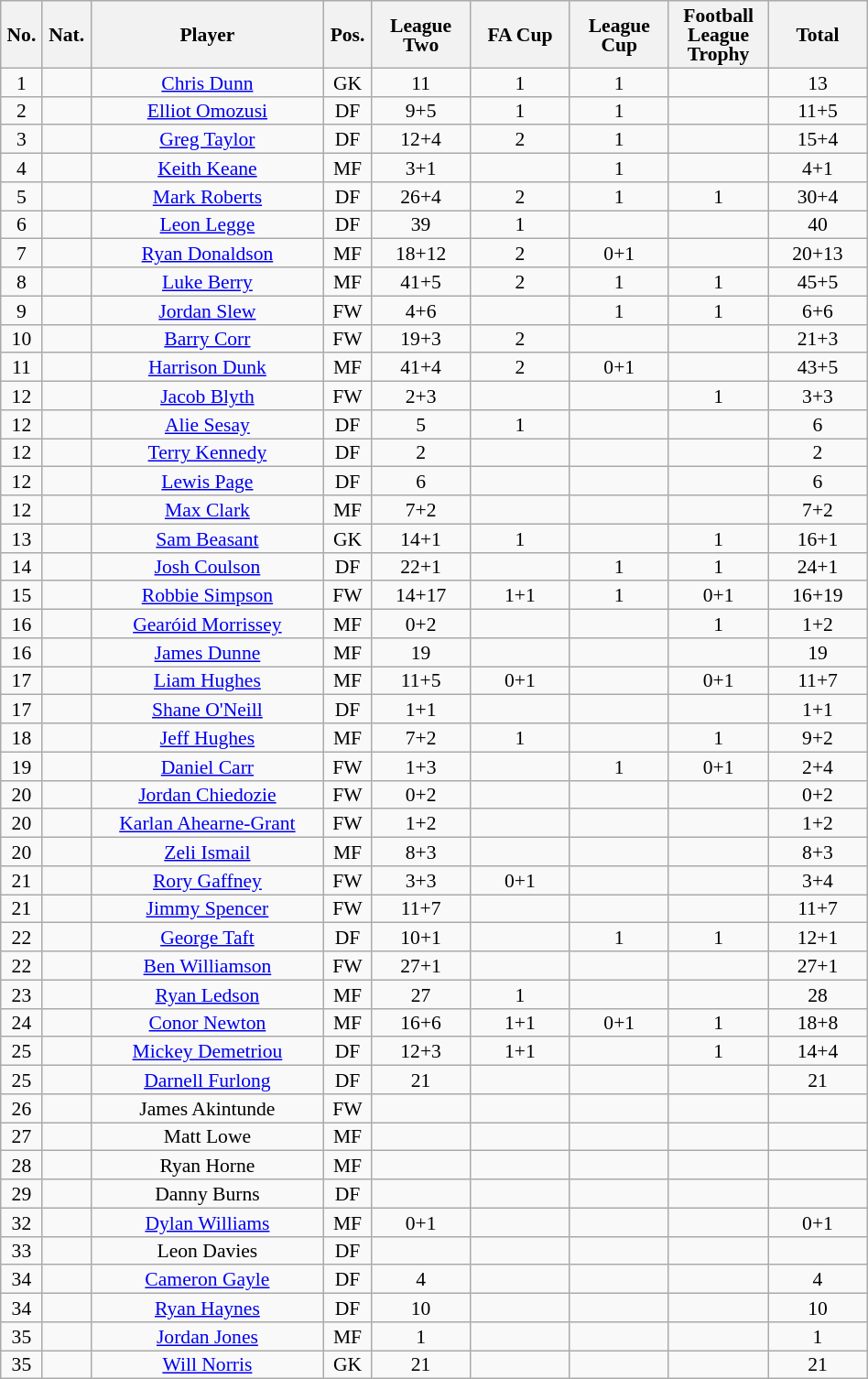<table class="wikitable sortable alternance" style="font-size:90%; text-align:center; line-height:14px; width:50%;">
<tr>
<th width=10>No.</th>
<th width=10>Nat.</th>
<th scope="col" style="width:150px;">Player</th>
<th width=10>Pos.</th>
<th width=60>League Two</th>
<th width=60>FA Cup</th>
<th width=60>League Cup</th>
<th width=60>Football League Trophy</th>
<th width=60>Total</th>
</tr>
<tr>
<td>1</td>
<td></td>
<td><a href='#'>Chris Dunn</a></td>
<td>GK</td>
<td>11</td>
<td>1</td>
<td>1</td>
<td></td>
<td>13</td>
</tr>
<tr>
<td>2</td>
<td></td>
<td><a href='#'>Elliot Omozusi</a></td>
<td>DF</td>
<td>9+5</td>
<td>1</td>
<td>1</td>
<td></td>
<td>11+5</td>
</tr>
<tr>
<td>3</td>
<td></td>
<td><a href='#'>Greg Taylor</a></td>
<td>DF</td>
<td>12+4</td>
<td>2</td>
<td>1</td>
<td></td>
<td>15+4</td>
</tr>
<tr>
<td>4</td>
<td></td>
<td><a href='#'>Keith Keane</a></td>
<td>MF</td>
<td>3+1</td>
<td></td>
<td>1</td>
<td></td>
<td>4+1</td>
</tr>
<tr>
<td>5</td>
<td></td>
<td><a href='#'>Mark Roberts</a></td>
<td>DF</td>
<td>26+4</td>
<td>2</td>
<td>1</td>
<td>1</td>
<td>30+4</td>
</tr>
<tr>
<td>6</td>
<td></td>
<td><a href='#'>Leon Legge</a></td>
<td>DF</td>
<td>39</td>
<td>1</td>
<td></td>
<td></td>
<td>40</td>
</tr>
<tr>
<td>7</td>
<td></td>
<td><a href='#'>Ryan Donaldson</a></td>
<td>MF</td>
<td>18+12</td>
<td>2</td>
<td>0+1</td>
<td></td>
<td>20+13</td>
</tr>
<tr>
<td>8</td>
<td></td>
<td><a href='#'>Luke Berry</a></td>
<td>MF</td>
<td>41+5</td>
<td>2</td>
<td>1</td>
<td>1</td>
<td>45+5</td>
</tr>
<tr>
<td>9</td>
<td></td>
<td><a href='#'>Jordan Slew</a></td>
<td>FW</td>
<td>4+6</td>
<td></td>
<td>1</td>
<td>1</td>
<td>6+6</td>
</tr>
<tr>
<td>10</td>
<td></td>
<td><a href='#'>Barry Corr</a></td>
<td>FW</td>
<td>19+3</td>
<td>2</td>
<td></td>
<td></td>
<td>21+3</td>
</tr>
<tr>
<td>11</td>
<td></td>
<td><a href='#'>Harrison Dunk</a></td>
<td>MF</td>
<td>41+4</td>
<td>2</td>
<td>0+1</td>
<td></td>
<td>43+5</td>
</tr>
<tr>
<td>12</td>
<td></td>
<td><a href='#'>Jacob Blyth</a></td>
<td>FW</td>
<td>2+3</td>
<td></td>
<td></td>
<td>1</td>
<td>3+3</td>
</tr>
<tr>
<td>12</td>
<td></td>
<td><a href='#'>Alie Sesay</a></td>
<td>DF</td>
<td>5</td>
<td>1</td>
<td></td>
<td></td>
<td>6</td>
</tr>
<tr>
<td>12</td>
<td></td>
<td><a href='#'>Terry Kennedy</a></td>
<td>DF</td>
<td>2</td>
<td></td>
<td></td>
<td></td>
<td>2</td>
</tr>
<tr>
<td>12</td>
<td></td>
<td><a href='#'>Lewis Page</a></td>
<td>DF</td>
<td>6</td>
<td></td>
<td></td>
<td></td>
<td>6</td>
</tr>
<tr>
<td>12</td>
<td></td>
<td><a href='#'>Max Clark</a></td>
<td>MF</td>
<td>7+2</td>
<td></td>
<td></td>
<td></td>
<td>7+2</td>
</tr>
<tr>
<td>13</td>
<td></td>
<td><a href='#'>Sam Beasant</a></td>
<td>GK</td>
<td>14+1</td>
<td>1</td>
<td></td>
<td>1</td>
<td>16+1</td>
</tr>
<tr>
<td>14</td>
<td></td>
<td><a href='#'>Josh Coulson</a></td>
<td>DF</td>
<td>22+1</td>
<td></td>
<td>1</td>
<td>1</td>
<td>24+1</td>
</tr>
<tr>
<td>15</td>
<td></td>
<td><a href='#'>Robbie Simpson</a></td>
<td>FW</td>
<td>14+17</td>
<td>1+1</td>
<td>1</td>
<td>0+1</td>
<td>16+19</td>
</tr>
<tr>
<td>16</td>
<td></td>
<td><a href='#'>Gearóid Morrissey</a></td>
<td>MF</td>
<td>0+2</td>
<td></td>
<td></td>
<td>1</td>
<td>1+2</td>
</tr>
<tr>
<td>16</td>
<td></td>
<td><a href='#'>James Dunne</a></td>
<td>MF</td>
<td>19</td>
<td></td>
<td></td>
<td></td>
<td>19</td>
</tr>
<tr>
<td>17</td>
<td></td>
<td><a href='#'>Liam Hughes</a></td>
<td>MF</td>
<td>11+5</td>
<td>0+1</td>
<td></td>
<td>0+1</td>
<td>11+7</td>
</tr>
<tr>
<td>17</td>
<td></td>
<td><a href='#'>Shane O'Neill</a></td>
<td>DF</td>
<td>1+1</td>
<td></td>
<td></td>
<td></td>
<td>1+1</td>
</tr>
<tr>
<td>18</td>
<td></td>
<td><a href='#'>Jeff Hughes</a></td>
<td>MF</td>
<td>7+2</td>
<td>1</td>
<td></td>
<td>1</td>
<td>9+2</td>
</tr>
<tr>
<td>19</td>
<td></td>
<td><a href='#'>Daniel Carr</a></td>
<td>FW</td>
<td>1+3</td>
<td></td>
<td>1</td>
<td>0+1</td>
<td>2+4</td>
</tr>
<tr>
<td>20</td>
<td></td>
<td><a href='#'>Jordan Chiedozie</a></td>
<td>FW</td>
<td>0+2</td>
<td></td>
<td></td>
<td></td>
<td>0+2</td>
</tr>
<tr>
<td>20</td>
<td></td>
<td><a href='#'>Karlan Ahearne-Grant</a></td>
<td>FW</td>
<td>1+2</td>
<td></td>
<td></td>
<td></td>
<td>1+2</td>
</tr>
<tr>
<td>20</td>
<td></td>
<td><a href='#'>Zeli Ismail</a></td>
<td>MF</td>
<td>8+3</td>
<td></td>
<td></td>
<td></td>
<td>8+3</td>
</tr>
<tr>
<td>21</td>
<td></td>
<td><a href='#'>Rory Gaffney</a></td>
<td>FW</td>
<td>3+3</td>
<td>0+1</td>
<td></td>
<td></td>
<td>3+4</td>
</tr>
<tr>
<td>21</td>
<td></td>
<td><a href='#'>Jimmy Spencer</a></td>
<td>FW</td>
<td>11+7</td>
<td></td>
<td></td>
<td></td>
<td>11+7</td>
</tr>
<tr>
<td>22</td>
<td></td>
<td><a href='#'>George Taft</a></td>
<td>DF</td>
<td>10+1</td>
<td></td>
<td>1</td>
<td>1</td>
<td>12+1</td>
</tr>
<tr>
<td>22</td>
<td></td>
<td><a href='#'>Ben Williamson</a></td>
<td>FW</td>
<td>27+1</td>
<td></td>
<td></td>
<td></td>
<td>27+1</td>
</tr>
<tr>
<td>23</td>
<td></td>
<td><a href='#'>Ryan Ledson</a></td>
<td>MF</td>
<td>27</td>
<td>1</td>
<td></td>
<td></td>
<td>28</td>
</tr>
<tr>
<td>24</td>
<td></td>
<td><a href='#'>Conor Newton</a></td>
<td>MF</td>
<td>16+6</td>
<td>1+1</td>
<td>0+1</td>
<td>1</td>
<td>18+8</td>
</tr>
<tr>
<td>25</td>
<td></td>
<td><a href='#'>Mickey Demetriou</a></td>
<td>DF</td>
<td>12+3</td>
<td>1+1</td>
<td></td>
<td>1</td>
<td>14+4</td>
</tr>
<tr>
<td>25</td>
<td></td>
<td><a href='#'>Darnell Furlong</a></td>
<td>DF</td>
<td>21</td>
<td></td>
<td></td>
<td></td>
<td>21</td>
</tr>
<tr>
<td>26</td>
<td></td>
<td>James Akintunde</td>
<td>FW</td>
<td></td>
<td></td>
<td></td>
<td></td>
<td></td>
</tr>
<tr>
<td>27</td>
<td></td>
<td>Matt Lowe</td>
<td>MF</td>
<td></td>
<td></td>
<td></td>
<td></td>
<td></td>
</tr>
<tr>
<td>28</td>
<td></td>
<td>Ryan Horne</td>
<td>MF</td>
<td></td>
<td></td>
<td></td>
<td></td>
<td></td>
</tr>
<tr>
<td>29</td>
<td></td>
<td>Danny Burns</td>
<td>DF</td>
<td></td>
<td></td>
<td></td>
<td></td>
<td></td>
</tr>
<tr>
<td>32</td>
<td></td>
<td><a href='#'>Dylan Williams</a></td>
<td>MF</td>
<td>0+1</td>
<td></td>
<td></td>
<td></td>
<td>0+1</td>
</tr>
<tr>
<td>33</td>
<td></td>
<td>Leon Davies</td>
<td>DF</td>
<td></td>
<td></td>
<td></td>
<td></td>
<td></td>
</tr>
<tr>
<td>34</td>
<td></td>
<td><a href='#'>Cameron Gayle</a></td>
<td>DF</td>
<td>4</td>
<td></td>
<td></td>
<td></td>
<td>4</td>
</tr>
<tr>
<td>34</td>
<td></td>
<td><a href='#'>Ryan Haynes</a></td>
<td>DF</td>
<td>10</td>
<td></td>
<td></td>
<td></td>
<td>10</td>
</tr>
<tr>
<td>35</td>
<td></td>
<td><a href='#'>Jordan Jones</a></td>
<td>MF</td>
<td>1</td>
<td></td>
<td></td>
<td></td>
<td>1</td>
</tr>
<tr>
<td>35</td>
<td></td>
<td><a href='#'>Will Norris</a></td>
<td>GK</td>
<td>21</td>
<td></td>
<td></td>
<td></td>
<td>21</td>
</tr>
</table>
